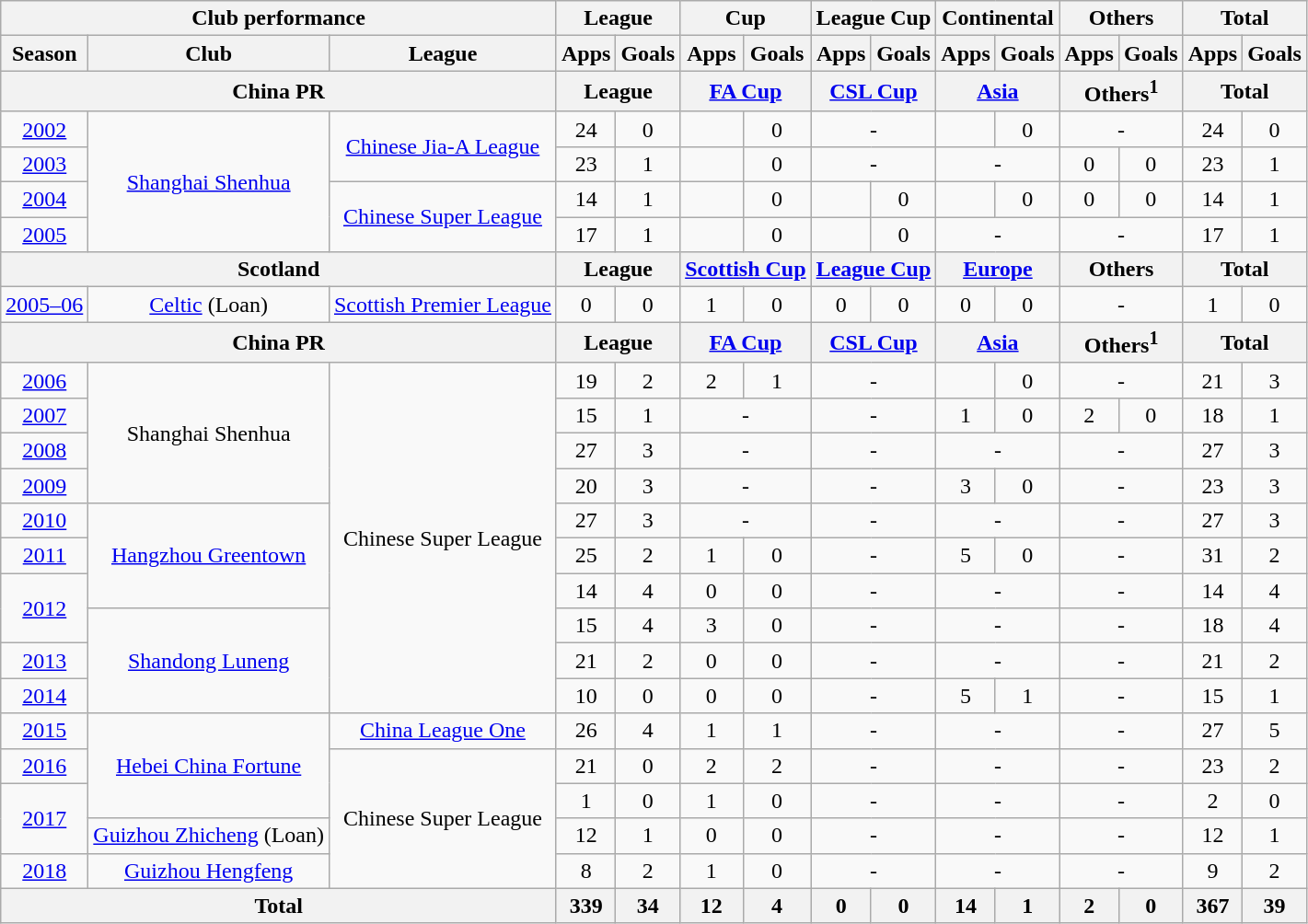<table class="wikitable" style="text-align:center">
<tr>
<th colspan=3>Club performance</th>
<th colspan=2>League</th>
<th colspan=2>Cup</th>
<th colspan=2>League Cup</th>
<th colspan=2>Continental</th>
<th colspan=2>Others</th>
<th colspan=2>Total</th>
</tr>
<tr>
<th>Season</th>
<th>Club</th>
<th>League</th>
<th>Apps</th>
<th>Goals</th>
<th>Apps</th>
<th>Goals</th>
<th>Apps</th>
<th>Goals</th>
<th>Apps</th>
<th>Goals</th>
<th>Apps</th>
<th>Goals</th>
<th>Apps</th>
<th>Goals</th>
</tr>
<tr>
<th colspan=3>China PR</th>
<th colspan=2>League</th>
<th colspan=2><a href='#'>FA Cup</a></th>
<th colspan=2><a href='#'>CSL Cup</a></th>
<th colspan=2><a href='#'>Asia</a></th>
<th colspan=2>Others<sup>1</sup></th>
<th colspan=2>Total</th>
</tr>
<tr>
<td><a href='#'>2002</a></td>
<td rowspan="4"><a href='#'>Shanghai Shenhua</a></td>
<td rowspan="2"><a href='#'>Chinese Jia-A League</a></td>
<td>24</td>
<td>0</td>
<td></td>
<td>0</td>
<td colspan="2">-</td>
<td></td>
<td>0</td>
<td colspan="2">-</td>
<td>24</td>
<td>0</td>
</tr>
<tr>
<td><a href='#'>2003</a></td>
<td>23</td>
<td>1</td>
<td></td>
<td>0</td>
<td colspan="2">-</td>
<td colspan="2">-</td>
<td>0</td>
<td>0</td>
<td>23</td>
<td>1</td>
</tr>
<tr>
<td><a href='#'>2004</a></td>
<td rowspan="2"><a href='#'>Chinese Super League</a></td>
<td>14</td>
<td>1</td>
<td></td>
<td>0</td>
<td></td>
<td>0</td>
<td></td>
<td>0</td>
<td>0</td>
<td>0</td>
<td>14</td>
<td>1</td>
</tr>
<tr>
<td><a href='#'>2005</a></td>
<td>17</td>
<td>1</td>
<td></td>
<td>0</td>
<td></td>
<td>0</td>
<td colspan="2">-</td>
<td colspan="2">-</td>
<td>17</td>
<td>1</td>
</tr>
<tr>
<th colspan=3>Scotland</th>
<th colspan=2>League</th>
<th colspan=2><a href='#'>Scottish Cup</a></th>
<th colspan=2><a href='#'>League Cup</a></th>
<th colspan=2><a href='#'>Europe</a></th>
<th colspan=2>Others</th>
<th colspan=2>Total</th>
</tr>
<tr>
<td><a href='#'>2005–06</a></td>
<td><a href='#'>Celtic</a> (Loan)</td>
<td><a href='#'>Scottish Premier League</a></td>
<td>0</td>
<td>0</td>
<td>1</td>
<td>0</td>
<td>0</td>
<td>0</td>
<td>0</td>
<td>0</td>
<td colspan="2">-</td>
<td>1</td>
<td>0</td>
</tr>
<tr>
<th colspan=3>China PR</th>
<th colspan=2>League</th>
<th colspan=2><a href='#'>FA Cup</a></th>
<th colspan=2><a href='#'>CSL Cup</a></th>
<th colspan=2><a href='#'>Asia</a></th>
<th colspan=2>Others<sup>1</sup></th>
<th colspan=2>Total</th>
</tr>
<tr>
<td><a href='#'>2006</a></td>
<td rowspan="4">Shanghai Shenhua</td>
<td rowspan="10">Chinese Super League</td>
<td>19</td>
<td>2</td>
<td>2</td>
<td>1</td>
<td colspan="2">-</td>
<td></td>
<td>0</td>
<td colspan="2">-</td>
<td>21</td>
<td>3</td>
</tr>
<tr>
<td><a href='#'>2007</a></td>
<td>15</td>
<td>1</td>
<td colspan="2">-</td>
<td colspan="2">-</td>
<td>1</td>
<td>0</td>
<td>2</td>
<td>0</td>
<td>18</td>
<td>1</td>
</tr>
<tr>
<td><a href='#'>2008</a></td>
<td>27</td>
<td>3</td>
<td colspan="2">-</td>
<td colspan="2">-</td>
<td colspan="2">-</td>
<td colspan="2">-</td>
<td>27</td>
<td>3</td>
</tr>
<tr>
<td><a href='#'>2009</a></td>
<td>20</td>
<td>3</td>
<td colspan="2">-</td>
<td colspan="2">-</td>
<td>3</td>
<td>0</td>
<td colspan="2">-</td>
<td>23</td>
<td>3</td>
</tr>
<tr>
<td><a href='#'>2010</a></td>
<td rowspan="3"><a href='#'>Hangzhou Greentown</a></td>
<td>27</td>
<td>3</td>
<td colspan="2">-</td>
<td colspan="2">-</td>
<td colspan="2">-</td>
<td colspan="2">-</td>
<td>27</td>
<td>3</td>
</tr>
<tr>
<td><a href='#'>2011</a></td>
<td>25</td>
<td>2</td>
<td>1</td>
<td>0</td>
<td colspan="2">-</td>
<td>5</td>
<td>0</td>
<td colspan="2">-</td>
<td>31</td>
<td>2</td>
</tr>
<tr>
<td rowspan="2"><a href='#'>2012</a></td>
<td>14</td>
<td>4</td>
<td>0</td>
<td>0</td>
<td colspan="2">-</td>
<td colspan="2">-</td>
<td colspan="2">-</td>
<td>14</td>
<td>4</td>
</tr>
<tr>
<td rowspan="3"><a href='#'>Shandong Luneng</a></td>
<td>15</td>
<td>4</td>
<td>3</td>
<td>0</td>
<td colspan="2">-</td>
<td colspan="2">-</td>
<td colspan="2">-</td>
<td>18</td>
<td>4</td>
</tr>
<tr>
<td><a href='#'>2013</a></td>
<td>21</td>
<td>2</td>
<td>0</td>
<td>0</td>
<td colspan="2">-</td>
<td colspan="2">-</td>
<td colspan="2">-</td>
<td>21</td>
<td>2</td>
</tr>
<tr>
<td><a href='#'>2014</a></td>
<td>10</td>
<td>0</td>
<td>0</td>
<td>0</td>
<td colspan="2">-</td>
<td>5</td>
<td>1</td>
<td colspan="2">-</td>
<td>15</td>
<td>1</td>
</tr>
<tr>
<td><a href='#'>2015</a></td>
<td rowspan="3"><a href='#'>Hebei China Fortune</a></td>
<td><a href='#'>China League One</a></td>
<td>26</td>
<td>4</td>
<td>1</td>
<td>1</td>
<td colspan="2">-</td>
<td colspan="2">-</td>
<td colspan="2">-</td>
<td>27</td>
<td>5</td>
</tr>
<tr>
<td><a href='#'>2016</a></td>
<td rowspan="4">Chinese Super League</td>
<td>21</td>
<td>0</td>
<td>2</td>
<td>2</td>
<td colspan="2">-</td>
<td colspan="2">-</td>
<td colspan="2">-</td>
<td>23</td>
<td>2</td>
</tr>
<tr>
<td rowspan="2"><a href='#'>2017</a></td>
<td>1</td>
<td>0</td>
<td>1</td>
<td>0</td>
<td colspan="2">-</td>
<td colspan="2">-</td>
<td colspan="2">-</td>
<td>2</td>
<td>0</td>
</tr>
<tr>
<td><a href='#'>Guizhou Zhicheng</a> (Loan)</td>
<td>12</td>
<td>1</td>
<td>0</td>
<td>0</td>
<td colspan="2">-</td>
<td colspan="2">-</td>
<td colspan="2">-</td>
<td>12</td>
<td>1</td>
</tr>
<tr>
<td><a href='#'>2018</a></td>
<td><a href='#'>Guizhou Hengfeng</a></td>
<td>8</td>
<td>2</td>
<td>1</td>
<td>0</td>
<td colspan="2">-</td>
<td colspan="2">-</td>
<td colspan="2">-</td>
<td>9</td>
<td>2</td>
</tr>
<tr>
<th colspan=3>Total</th>
<th>339</th>
<th>34</th>
<th>12</th>
<th>4</th>
<th>0</th>
<th>0</th>
<th>14</th>
<th>1</th>
<th>2</th>
<th>0</th>
<th>367</th>
<th>39</th>
</tr>
</table>
